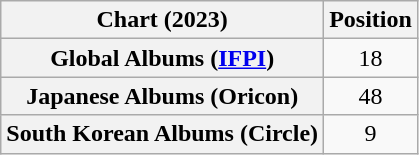<table class="wikitable plainrowheaders sortable" style="text-align:center">
<tr>
<th scope="col">Chart (2023)</th>
<th scope="col">Position</th>
</tr>
<tr>
<th scope="row">Global Albums (<a href='#'>IFPI</a>)</th>
<td>18</td>
</tr>
<tr>
<th scope="row">Japanese Albums (Oricon)</th>
<td>48</td>
</tr>
<tr>
<th scope="row">South Korean Albums (Circle)</th>
<td>9</td>
</tr>
</table>
